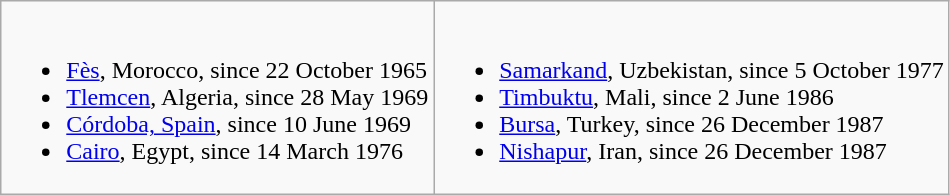<table class="wikitable">
<tr valign="top">
<td><br><ul><li> <a href='#'>Fès</a>, Morocco, since 22 October 1965</li><li> <a href='#'>Tlemcen</a>, Algeria, since 28 May 1969</li><li> <a href='#'>Córdoba, Spain</a>, since 10 June 1969</li><li> <a href='#'>Cairo</a>, Egypt, since 14 March 1976</li></ul></td>
<td><br><ul><li> <a href='#'>Samarkand</a>, Uzbekistan, since 5 October 1977</li><li> <a href='#'>Timbuktu</a>, Mali, since 2 June 1986</li><li> <a href='#'>Bursa</a>, Turkey, since 26 December 1987</li><li> <a href='#'>Nishapur</a>, Iran, since 26 December 1987</li></ul></td>
</tr>
</table>
